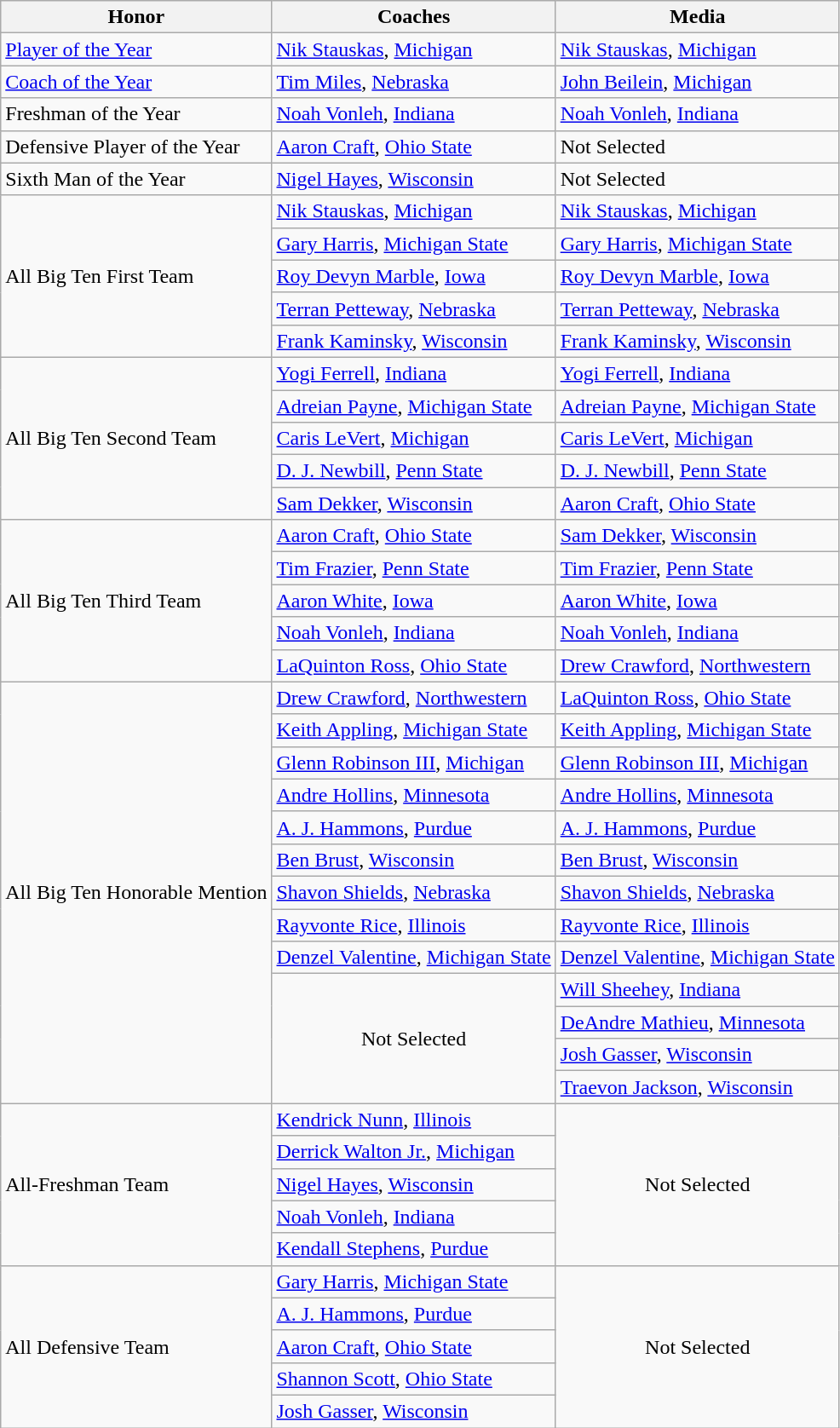<table class="wikitable" border="1">
<tr>
<th>Honor</th>
<th>Coaches</th>
<th>Media</th>
</tr>
<tr>
<td><a href='#'>Player of the Year</a></td>
<td><a href='#'>Nik Stauskas</a>, <a href='#'>Michigan</a></td>
<td><a href='#'>Nik Stauskas</a>, <a href='#'>Michigan</a></td>
</tr>
<tr>
<td><a href='#'>Coach of the Year</a></td>
<td><a href='#'>Tim Miles</a>, <a href='#'>Nebraska</a></td>
<td><a href='#'>John Beilein</a>, <a href='#'>Michigan</a></td>
</tr>
<tr>
<td>Freshman of the Year</td>
<td><a href='#'>Noah Vonleh</a>, <a href='#'>Indiana</a></td>
<td><a href='#'>Noah Vonleh</a>, <a href='#'>Indiana</a></td>
</tr>
<tr>
<td>Defensive Player of the Year</td>
<td><a href='#'>Aaron Craft</a>, <a href='#'>Ohio State</a></td>
<td>Not Selected</td>
</tr>
<tr>
<td>Sixth Man of the Year</td>
<td><a href='#'>Nigel Hayes</a>, <a href='#'>Wisconsin</a></td>
<td>Not Selected</td>
</tr>
<tr>
<td rowspan=5 valign=middle>All Big Ten First Team</td>
<td><a href='#'>Nik Stauskas</a>, <a href='#'>Michigan</a></td>
<td><a href='#'>Nik Stauskas</a>, <a href='#'>Michigan</a></td>
</tr>
<tr>
<td><a href='#'>Gary Harris</a>, <a href='#'>Michigan State</a></td>
<td><a href='#'>Gary Harris</a>, <a href='#'>Michigan State</a></td>
</tr>
<tr>
<td><a href='#'>Roy Devyn Marble</a>, <a href='#'>Iowa</a></td>
<td><a href='#'>Roy Devyn Marble</a>, <a href='#'>Iowa</a></td>
</tr>
<tr>
<td><a href='#'>Terran Petteway</a>, <a href='#'>Nebraska</a></td>
<td><a href='#'>Terran Petteway</a>, <a href='#'>Nebraska</a></td>
</tr>
<tr>
<td><a href='#'>Frank Kaminsky</a>, <a href='#'>Wisconsin</a></td>
<td><a href='#'>Frank Kaminsky</a>, <a href='#'>Wisconsin</a></td>
</tr>
<tr>
<td rowspan=5 valign=middle>All Big Ten Second Team</td>
<td><a href='#'>Yogi Ferrell</a>, <a href='#'>Indiana</a></td>
<td><a href='#'>Yogi Ferrell</a>, <a href='#'>Indiana</a></td>
</tr>
<tr>
<td><a href='#'>Adreian Payne</a>, <a href='#'>Michigan State</a></td>
<td><a href='#'>Adreian Payne</a>, <a href='#'>Michigan State</a></td>
</tr>
<tr>
<td><a href='#'>Caris LeVert</a>, <a href='#'>Michigan</a></td>
<td><a href='#'>Caris LeVert</a>, <a href='#'>Michigan</a></td>
</tr>
<tr>
<td><a href='#'>D. J. Newbill</a>, <a href='#'>Penn State</a></td>
<td><a href='#'>D. J. Newbill</a>, <a href='#'>Penn State</a></td>
</tr>
<tr>
<td><a href='#'>Sam Dekker</a>, <a href='#'>Wisconsin</a></td>
<td><a href='#'>Aaron Craft</a>, <a href='#'>Ohio State</a></td>
</tr>
<tr>
<td rowspan=5 valign=middle>All Big Ten Third Team</td>
<td><a href='#'>Aaron Craft</a>, <a href='#'>Ohio State</a></td>
<td><a href='#'>Sam Dekker</a>, <a href='#'>Wisconsin</a></td>
</tr>
<tr>
<td><a href='#'>Tim Frazier</a>, <a href='#'>Penn State</a></td>
<td><a href='#'>Tim Frazier</a>, <a href='#'>Penn State</a></td>
</tr>
<tr>
<td><a href='#'>Aaron White</a>, <a href='#'>Iowa</a></td>
<td><a href='#'>Aaron White</a>, <a href='#'>Iowa</a></td>
</tr>
<tr>
<td><a href='#'>Noah Vonleh</a>, <a href='#'>Indiana</a></td>
<td><a href='#'>Noah Vonleh</a>, <a href='#'>Indiana</a></td>
</tr>
<tr>
<td><a href='#'>LaQuinton Ross</a>, <a href='#'>Ohio State</a></td>
<td><a href='#'>Drew Crawford</a>, <a href='#'>Northwestern</a></td>
</tr>
<tr>
<td rowspan=13 valign=middle>All Big Ten Honorable Mention</td>
<td><a href='#'>Drew Crawford</a>, <a href='#'>Northwestern</a></td>
<td><a href='#'>LaQuinton Ross</a>, <a href='#'>Ohio State</a></td>
</tr>
<tr>
<td><a href='#'>Keith Appling</a>, <a href='#'>Michigan State</a></td>
<td><a href='#'>Keith Appling</a>, <a href='#'>Michigan State</a></td>
</tr>
<tr>
<td><a href='#'>Glenn Robinson III</a>, <a href='#'>Michigan</a></td>
<td><a href='#'>Glenn Robinson III</a>, <a href='#'>Michigan</a></td>
</tr>
<tr>
<td><a href='#'>Andre Hollins</a>, <a href='#'>Minnesota</a></td>
<td><a href='#'>Andre Hollins</a>, <a href='#'>Minnesota</a></td>
</tr>
<tr>
<td><a href='#'>A. J. Hammons</a>, <a href='#'>Purdue</a></td>
<td><a href='#'>A. J. Hammons</a>, <a href='#'>Purdue</a></td>
</tr>
<tr>
<td><a href='#'>Ben Brust</a>,  <a href='#'>Wisconsin</a></td>
<td><a href='#'>Ben Brust</a>,  <a href='#'>Wisconsin</a></td>
</tr>
<tr>
<td><a href='#'>Shavon Shields</a>, <a href='#'>Nebraska</a></td>
<td><a href='#'>Shavon Shields</a>, <a href='#'>Nebraska</a></td>
</tr>
<tr>
<td><a href='#'>Rayvonte Rice</a>, <a href='#'>Illinois</a></td>
<td><a href='#'>Rayvonte Rice</a>, <a href='#'>Illinois</a></td>
</tr>
<tr>
<td><a href='#'>Denzel Valentine</a>, <a href='#'>Michigan State</a></td>
<td><a href='#'>Denzel Valentine</a>, <a href='#'>Michigan State</a></td>
</tr>
<tr>
<td rowspan=4 colspan=1 align=center>Not Selected</td>
<td><a href='#'>Will Sheehey</a>, <a href='#'>Indiana</a></td>
</tr>
<tr>
<td><a href='#'>DeAndre Mathieu</a>, <a href='#'>Minnesota</a></td>
</tr>
<tr>
<td><a href='#'>Josh Gasser</a>, <a href='#'>Wisconsin</a></td>
</tr>
<tr>
<td><a href='#'>Traevon Jackson</a>, <a href='#'>Wisconsin</a></td>
</tr>
<tr>
<td rowspan=5 valign=middle>All-Freshman Team</td>
<td><a href='#'>Kendrick Nunn</a>, <a href='#'>Illinois</a></td>
<td rowspan=5 colspan=1 align=center>Not Selected</td>
</tr>
<tr>
<td><a href='#'>Derrick Walton Jr.</a>, <a href='#'>Michigan</a></td>
</tr>
<tr>
<td><a href='#'>Nigel Hayes</a>, <a href='#'>Wisconsin</a></td>
</tr>
<tr>
<td><a href='#'>Noah Vonleh</a>, <a href='#'>Indiana</a></td>
</tr>
<tr>
<td><a href='#'>Kendall Stephens</a>, <a href='#'>Purdue</a></td>
</tr>
<tr>
<td rowspan=5 valign=middle>All Defensive Team</td>
<td><a href='#'>Gary Harris</a>, <a href='#'>Michigan State</a></td>
<td rowspan=5 colspan=1 align=center>Not Selected</td>
</tr>
<tr>
<td><a href='#'>A. J. Hammons</a>, <a href='#'>Purdue</a></td>
</tr>
<tr>
<td><a href='#'>Aaron Craft</a>, <a href='#'>Ohio State</a></td>
</tr>
<tr>
<td><a href='#'>Shannon Scott</a>, <a href='#'>Ohio State</a></td>
</tr>
<tr>
<td><a href='#'>Josh Gasser</a>, <a href='#'>Wisconsin</a></td>
</tr>
</table>
